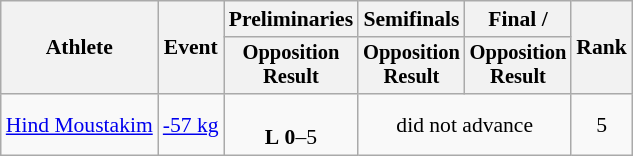<table class="wikitable" style="font-size:90%;">
<tr>
<th rowspan=2>Athlete</th>
<th rowspan=2>Event</th>
<th>Preliminaries</th>
<th>Semifinals</th>
<th>Final / </th>
<th rowspan=2>Rank</th>
</tr>
<tr style="font-size:95%">
<th>Opposition<br>Result</th>
<th>Opposition<br>Result</th>
<th>Opposition<br>Result</th>
</tr>
<tr align=center>
<td align=left><a href='#'>Hind Moustakim</a></td>
<td align=left><a href='#'>-57 kg</a></td>
<td><br><strong>L</strong> <strong>0</strong>–5</td>
<td colspan=2>did not advance</td>
<td>5</td>
</tr>
</table>
